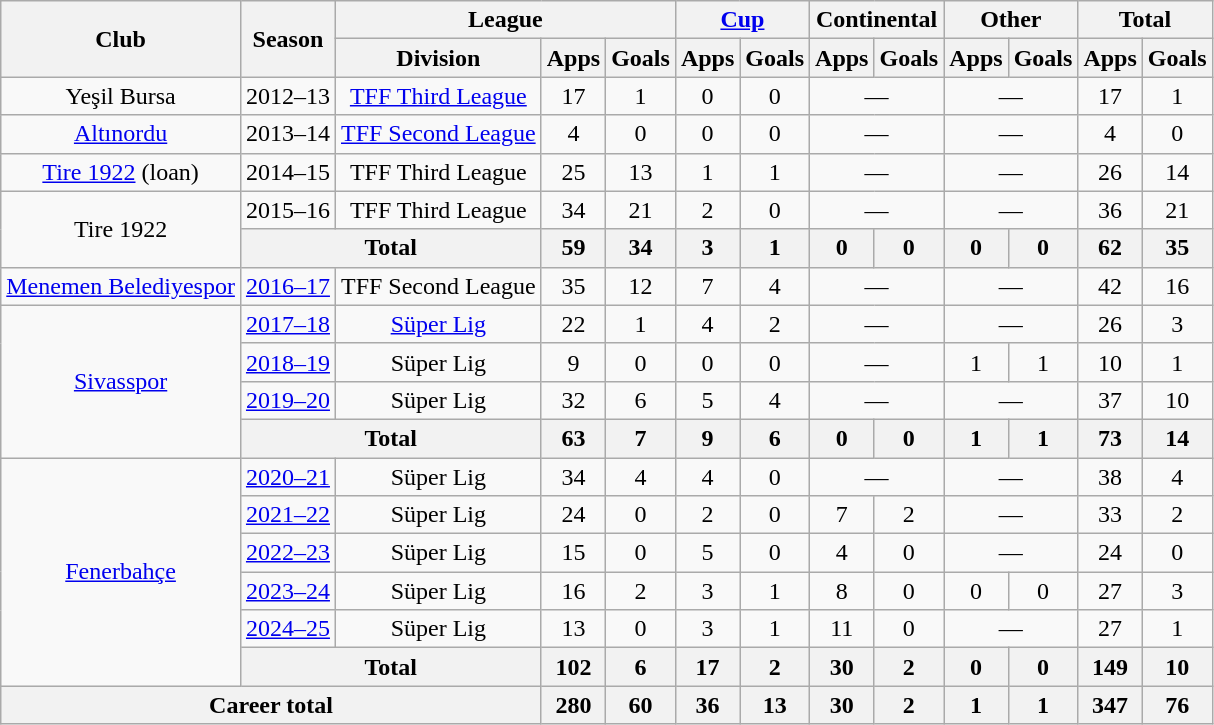<table class="wikitable" style="text-align:center">
<tr>
<th rowspan="2">Club</th>
<th rowspan="2">Season</th>
<th colspan="3">League</th>
<th colspan="2"><a href='#'>Cup</a></th>
<th colspan="2">Continental</th>
<th colspan="2">Other</th>
<th colspan="2">Total</th>
</tr>
<tr>
<th>Division</th>
<th>Apps</th>
<th>Goals</th>
<th>Apps</th>
<th>Goals</th>
<th>Apps</th>
<th>Goals</th>
<th>Apps</th>
<th>Goals</th>
<th>Apps</th>
<th>Goals</th>
</tr>
<tr>
<td>Yeşil Bursa</td>
<td>2012–13</td>
<td><a href='#'>TFF Third League</a></td>
<td>17</td>
<td>1</td>
<td>0</td>
<td>0</td>
<td colspan="2">—</td>
<td colspan="2">—</td>
<td>17</td>
<td>1</td>
</tr>
<tr>
<td><a href='#'>Altınordu</a></td>
<td>2013–14</td>
<td><a href='#'>TFF Second League</a></td>
<td>4</td>
<td>0</td>
<td>0</td>
<td>0</td>
<td colspan="2">—</td>
<td colspan="2">—</td>
<td>4</td>
<td>0</td>
</tr>
<tr>
<td><a href='#'>Tire 1922</a> (loan)</td>
<td>2014–15</td>
<td>TFF Third League</td>
<td>25</td>
<td>13</td>
<td>1</td>
<td>1</td>
<td colspan="2">—</td>
<td colspan="2">—</td>
<td>26</td>
<td>14</td>
</tr>
<tr>
<td rowspan="2">Tire 1922</td>
<td>2015–16</td>
<td>TFF Third League</td>
<td>34</td>
<td>21</td>
<td>2</td>
<td>0</td>
<td colspan="2">—</td>
<td colspan="2">—</td>
<td>36</td>
<td>21</td>
</tr>
<tr>
<th colspan="2">Total</th>
<th>59</th>
<th>34</th>
<th>3</th>
<th>1</th>
<th>0</th>
<th>0</th>
<th>0</th>
<th>0</th>
<th>62</th>
<th>35</th>
</tr>
<tr>
<td><a href='#'>Menemen Belediyespor</a></td>
<td><a href='#'>2016–17</a></td>
<td>TFF Second League</td>
<td>35</td>
<td>12</td>
<td>7</td>
<td>4</td>
<td colspan="2">—</td>
<td colspan="2">—</td>
<td>42</td>
<td>16</td>
</tr>
<tr>
<td rowspan="4"><a href='#'>Sivasspor</a></td>
<td><a href='#'>2017–18</a></td>
<td><a href='#'>Süper Lig</a></td>
<td>22</td>
<td>1</td>
<td>4</td>
<td>2</td>
<td colspan="2">—</td>
<td colspan="2">—</td>
<td>26</td>
<td>3</td>
</tr>
<tr>
<td><a href='#'>2018–19</a></td>
<td>Süper Lig</td>
<td>9</td>
<td>0</td>
<td>0</td>
<td>0</td>
<td colspan="2">—</td>
<td>1</td>
<td>1</td>
<td>10</td>
<td>1</td>
</tr>
<tr>
<td><a href='#'>2019–20</a></td>
<td>Süper Lig</td>
<td>32</td>
<td>6</td>
<td>5</td>
<td>4</td>
<td colspan="2">—</td>
<td colspan="2">—</td>
<td>37</td>
<td>10</td>
</tr>
<tr>
<th colspan="2">Total</th>
<th>63</th>
<th>7</th>
<th>9</th>
<th>6</th>
<th>0</th>
<th>0</th>
<th>1</th>
<th>1</th>
<th>73</th>
<th>14</th>
</tr>
<tr>
<td rowspan="6"><a href='#'>Fenerbahçe</a></td>
<td><a href='#'>2020–21</a></td>
<td>Süper Lig</td>
<td>34</td>
<td>4</td>
<td>4</td>
<td>0</td>
<td colspan="2">—</td>
<td colspan="2">—</td>
<td>38</td>
<td>4</td>
</tr>
<tr>
<td><a href='#'>2021–22</a></td>
<td>Süper Lig</td>
<td>24</td>
<td>0</td>
<td>2</td>
<td>0</td>
<td>7</td>
<td>2</td>
<td colspan="2">—</td>
<td>33</td>
<td>2</td>
</tr>
<tr>
<td><a href='#'>2022–23</a></td>
<td>Süper Lig</td>
<td>15</td>
<td>0</td>
<td>5</td>
<td>0</td>
<td>4</td>
<td>0</td>
<td colspan="2">—</td>
<td>24</td>
<td>0</td>
</tr>
<tr>
<td><a href='#'>2023–24</a></td>
<td>Süper Lig</td>
<td>16</td>
<td>2</td>
<td>3</td>
<td>1</td>
<td>8</td>
<td>0</td>
<td>0</td>
<td>0</td>
<td>27</td>
<td>3</td>
</tr>
<tr>
<td><a href='#'>2024–25</a></td>
<td>Süper Lig</td>
<td>13</td>
<td>0</td>
<td>3</td>
<td>1</td>
<td>11</td>
<td>0</td>
<td colspan="2">—</td>
<td>27</td>
<td>1</td>
</tr>
<tr>
<th colspan="2">Total</th>
<th>102</th>
<th>6</th>
<th>17</th>
<th>2</th>
<th>30</th>
<th>2</th>
<th>0</th>
<th>0</th>
<th>149</th>
<th>10</th>
</tr>
<tr>
<th colspan="3">Career total</th>
<th>280</th>
<th>60</th>
<th>36</th>
<th>13</th>
<th>30</th>
<th>2</th>
<th>1</th>
<th>1</th>
<th>347</th>
<th>76</th>
</tr>
</table>
